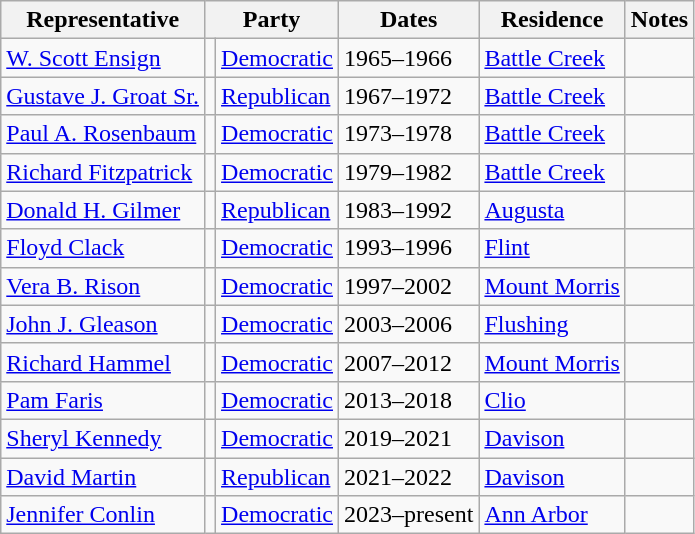<table class=wikitable>
<tr valign=bottom>
<th>Representative</th>
<th colspan="2">Party</th>
<th>Dates</th>
<th>Residence</th>
<th>Notes</th>
</tr>
<tr>
<td><a href='#'>W. Scott Ensign</a></td>
<td bgcolor=></td>
<td><a href='#'>Democratic</a></td>
<td>1965–1966</td>
<td><a href='#'>Battle Creek</a></td>
<td></td>
</tr>
<tr>
<td><a href='#'>Gustave J. Groat Sr.</a></td>
<td bgcolor=></td>
<td><a href='#'>Republican</a></td>
<td>1967–1972</td>
<td><a href='#'>Battle Creek</a></td>
<td></td>
</tr>
<tr>
<td><a href='#'>Paul A. Rosenbaum</a></td>
<td bgcolor=></td>
<td><a href='#'>Democratic</a></td>
<td>1973–1978</td>
<td><a href='#'>Battle Creek</a></td>
<td></td>
</tr>
<tr>
<td><a href='#'>Richard Fitzpatrick</a></td>
<td bgcolor=></td>
<td><a href='#'>Democratic</a></td>
<td>1979–1982</td>
<td><a href='#'>Battle Creek</a></td>
<td></td>
</tr>
<tr>
<td><a href='#'>Donald H. Gilmer</a></td>
<td bgcolor=></td>
<td><a href='#'>Republican</a></td>
<td>1983–1992</td>
<td><a href='#'>Augusta</a></td>
<td></td>
</tr>
<tr>
<td><a href='#'>Floyd Clack</a></td>
<td bgcolor=></td>
<td><a href='#'>Democratic</a></td>
<td>1993–1996</td>
<td><a href='#'>Flint</a></td>
<td></td>
</tr>
<tr>
<td><a href='#'>Vera B. Rison</a></td>
<td bgcolor=></td>
<td><a href='#'>Democratic</a></td>
<td>1997–2002</td>
<td><a href='#'>Mount Morris</a></td>
<td></td>
</tr>
<tr>
<td><a href='#'>John J. Gleason</a></td>
<td bgcolor=></td>
<td><a href='#'>Democratic</a></td>
<td>2003–2006</td>
<td><a href='#'>Flushing</a></td>
<td></td>
</tr>
<tr>
<td><a href='#'>Richard Hammel</a></td>
<td bgcolor=></td>
<td><a href='#'>Democratic</a></td>
<td>2007–2012</td>
<td><a href='#'>Mount Morris</a></td>
<td></td>
</tr>
<tr>
<td><a href='#'>Pam Faris</a></td>
<td bgcolor=></td>
<td><a href='#'>Democratic</a></td>
<td>2013–2018</td>
<td><a href='#'>Clio</a></td>
<td></td>
</tr>
<tr>
<td><a href='#'>Sheryl Kennedy</a></td>
<td bgcolor=></td>
<td><a href='#'>Democratic</a></td>
<td>2019–2021</td>
<td><a href='#'>Davison</a></td>
<td></td>
</tr>
<tr>
<td><a href='#'>David Martin</a></td>
<td bgcolor=></td>
<td><a href='#'>Republican</a></td>
<td>2021–2022</td>
<td><a href='#'>Davison</a></td>
<td></td>
</tr>
<tr>
<td><a href='#'>Jennifer Conlin</a></td>
<td bgcolor=></td>
<td><a href='#'>Democratic</a></td>
<td>2023–present</td>
<td><a href='#'>Ann Arbor</a></td>
<td></td>
</tr>
</table>
